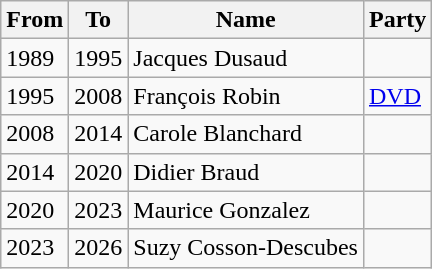<table class="wikitable">
<tr>
<th>From</th>
<th>To</th>
<th>Name</th>
<th>Party</th>
</tr>
<tr>
<td>1989</td>
<td>1995</td>
<td>Jacques Dusaud</td>
<td></td>
</tr>
<tr>
<td>1995</td>
<td>2008</td>
<td>François Robin</td>
<td><a href='#'>DVD</a></td>
</tr>
<tr>
<td>2008</td>
<td>2014</td>
<td>Carole Blanchard</td>
<td></td>
</tr>
<tr>
<td>2014</td>
<td>2020</td>
<td>Didier Braud</td>
<td></td>
</tr>
<tr>
<td>2020</td>
<td>2023</td>
<td>Maurice Gonzalez</td>
<td></td>
</tr>
<tr>
<td>2023</td>
<td>2026</td>
<td>Suzy Cosson-Descubes</td>
<td></td>
</tr>
</table>
